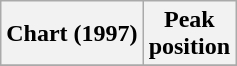<table class="wikitable sortable plainrowheaders" style="text-align:center">
<tr>
<th>Chart (1997)</th>
<th>Peak<br>position</th>
</tr>
<tr>
</tr>
</table>
